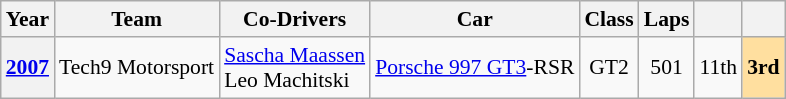<table class="wikitable" style="text-align:center; font-size:90%">
<tr>
<th>Year</th>
<th>Team</th>
<th>Co-Drivers</th>
<th>Car</th>
<th>Class</th>
<th>Laps</th>
<th></th>
<th></th>
</tr>
<tr>
<th><a href='#'>2007</a></th>
<td align="left"> Tech9 Motorsport</td>
<td align="left"> <a href='#'>Sascha Maassen</a><br> Leo Machitski</td>
<td align="left"><a href='#'>Porsche 997 GT3</a>-RSR</td>
<td>GT2</td>
<td>501</td>
<td>11th</td>
<td style="background:#FFDF9F;"><strong>3rd</strong></td>
</tr>
</table>
